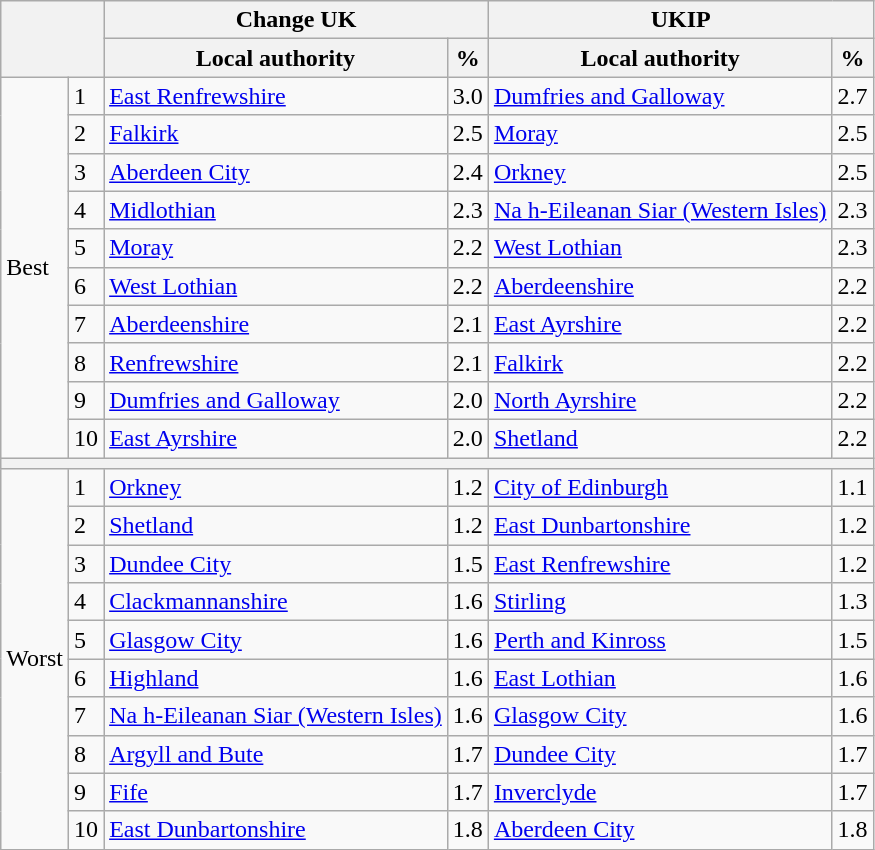<table class="wikitable">
<tr>
<th colspan="2" rowspan="2"></th>
<th colspan="2">Change UK</th>
<th colspan="2">UKIP</th>
</tr>
<tr>
<th style="text-align:center;">Local authority</th>
<th style="text-align:center;">%</th>
<th>Local authority</th>
<th>%</th>
</tr>
<tr>
<td rowspan="10">Best</td>
<td>1</td>
<td><a href='#'>East Renfrewshire</a></td>
<td>3.0</td>
<td><a href='#'>Dumfries and Galloway</a></td>
<td>2.7</td>
</tr>
<tr>
<td>2</td>
<td><a href='#'>Falkirk</a></td>
<td>2.5</td>
<td><a href='#'>Moray</a></td>
<td>2.5</td>
</tr>
<tr>
<td>3</td>
<td><a href='#'>Aberdeen City</a></td>
<td>2.4</td>
<td><a href='#'>Orkney</a></td>
<td>2.5</td>
</tr>
<tr>
<td>4</td>
<td><a href='#'>Midlothian</a></td>
<td>2.3</td>
<td><a href='#'>Na h-Eileanan Siar (Western Isles)</a></td>
<td>2.3</td>
</tr>
<tr>
<td>5</td>
<td><a href='#'>Moray</a></td>
<td>2.2</td>
<td><a href='#'>West Lothian</a></td>
<td>2.3</td>
</tr>
<tr>
<td>6</td>
<td><a href='#'>West Lothian</a></td>
<td>2.2</td>
<td><a href='#'>Aberdeenshire</a></td>
<td>2.2</td>
</tr>
<tr>
<td>7</td>
<td><a href='#'>Aberdeenshire</a></td>
<td>2.1</td>
<td><a href='#'>East Ayrshire</a></td>
<td>2.2</td>
</tr>
<tr>
<td>8</td>
<td><a href='#'>Renfrewshire</a></td>
<td>2.1</td>
<td><a href='#'>Falkirk</a></td>
<td>2.2</td>
</tr>
<tr>
<td>9</td>
<td><a href='#'>Dumfries and Galloway</a></td>
<td>2.0</td>
<td><a href='#'>North Ayrshire</a></td>
<td>2.2</td>
</tr>
<tr>
<td>10</td>
<td><a href='#'>East Ayrshire</a></td>
<td>2.0</td>
<td><a href='#'>Shetland</a></td>
<td>2.2</td>
</tr>
<tr>
<th colspan="8"></th>
</tr>
<tr>
<td rowspan="10">Worst</td>
<td>1</td>
<td><a href='#'>Orkney</a></td>
<td>1.2</td>
<td><a href='#'>City of Edinburgh</a></td>
<td>1.1</td>
</tr>
<tr>
<td>2</td>
<td><a href='#'>Shetland</a></td>
<td>1.2</td>
<td><a href='#'>East Dunbartonshire</a></td>
<td>1.2</td>
</tr>
<tr>
<td>3</td>
<td><a href='#'>Dundee City</a></td>
<td>1.5</td>
<td><a href='#'>East Renfrewshire</a></td>
<td>1.2</td>
</tr>
<tr>
<td>4</td>
<td><a href='#'>Clackmannanshire</a></td>
<td>1.6</td>
<td><a href='#'>Stirling</a></td>
<td>1.3</td>
</tr>
<tr>
<td>5</td>
<td><a href='#'>Glasgow City</a></td>
<td>1.6</td>
<td><a href='#'>Perth and Kinross</a></td>
<td>1.5</td>
</tr>
<tr>
<td>6</td>
<td><a href='#'>Highland</a></td>
<td>1.6</td>
<td><a href='#'>East Lothian</a></td>
<td>1.6</td>
</tr>
<tr>
<td>7</td>
<td><a href='#'>Na h-Eileanan Siar (Western Isles)</a></td>
<td>1.6</td>
<td><a href='#'>Glasgow City</a></td>
<td>1.6</td>
</tr>
<tr>
<td>8</td>
<td><a href='#'>Argyll and Bute</a></td>
<td>1.7</td>
<td><a href='#'>Dundee City</a></td>
<td>1.7</td>
</tr>
<tr>
<td>9</td>
<td><a href='#'>Fife</a></td>
<td>1.7</td>
<td><a href='#'>Inverclyde</a></td>
<td>1.7</td>
</tr>
<tr>
<td>10</td>
<td><a href='#'>East Dunbartonshire</a></td>
<td>1.8</td>
<td><a href='#'>Aberdeen City</a></td>
<td>1.8</td>
</tr>
</table>
